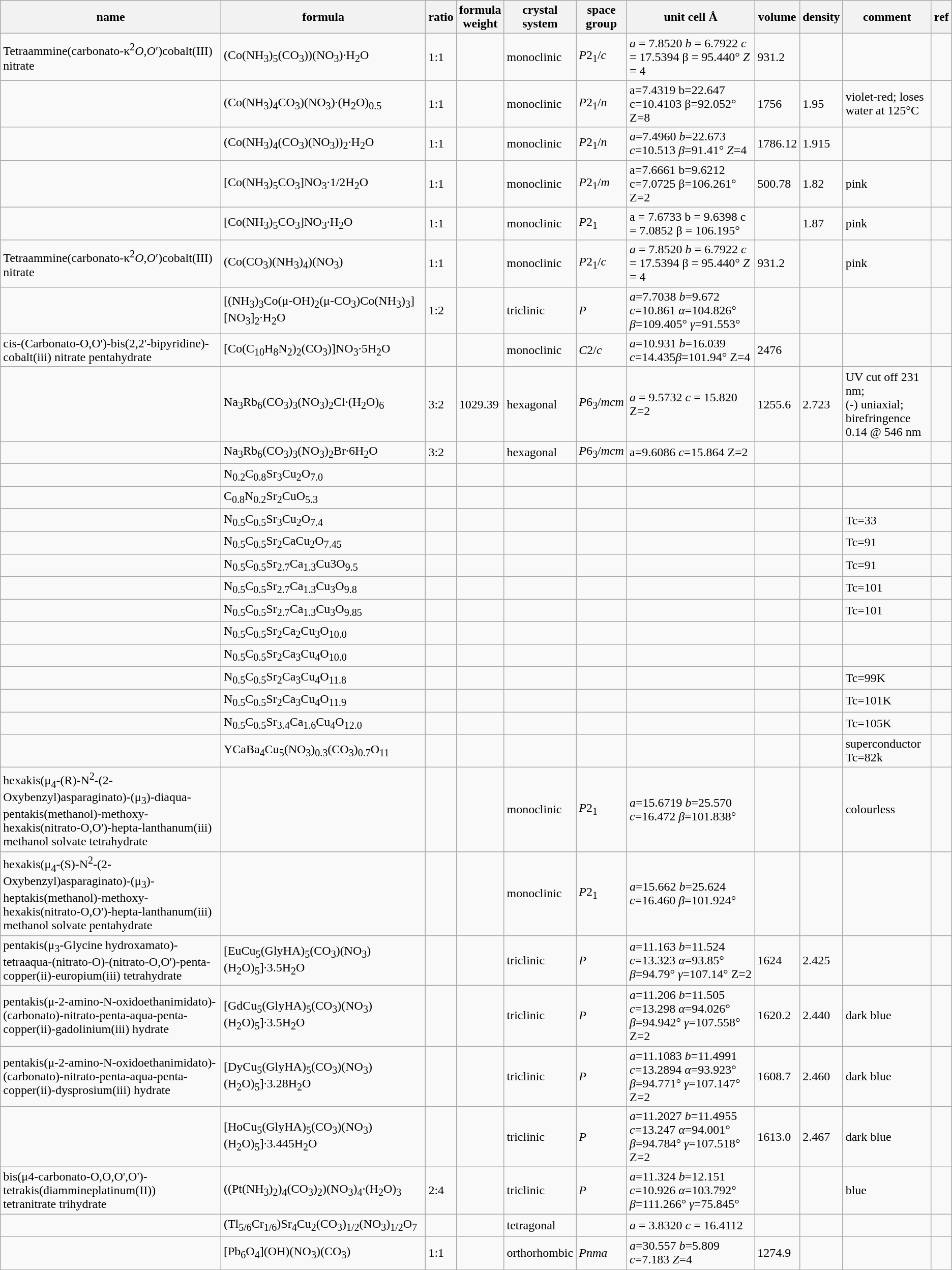<table class="wikitable">
<tr>
<th>name</th>
<th>formula</th>
<th>ratio</th>
<th>formula<br>weight</th>
<th>crystal<br>system</th>
<th>space<br>group</th>
<th>unit cell Å</th>
<th>volume</th>
<th>density</th>
<th>comment</th>
<th>ref</th>
</tr>
<tr>
<td>Tetraammine(carbonato-κ<sup>2</sup><em>O</em>,<em>O</em>′)cobalt(III) nitrate</td>
<td>(Co(NH<sub>3</sub>)<sub>5</sub>(CO<sub>3</sub>))(NO<sub>3</sub>)·H<sub>2</sub>O</td>
<td>1:1</td>
<td></td>
<td>monoclinic</td>
<td><em>P</em>2<sub>1</sub>/<em>c</em></td>
<td><em>a</em> = 7.8520 <em>b</em> = 6.7922 <em>c</em> = 17.5394 β = 95.440° <em>Z</em> = 4</td>
<td>931.2</td>
<td></td>
<td></td>
<td></td>
</tr>
<tr>
<td></td>
<td>(Co(NH<sub>3</sub>)<sub>4</sub>CO<sub>3</sub>)(NO<sub>3</sub>)·(H<sub>2</sub>O)<sub>0.5</sub></td>
<td>1:1</td>
<td></td>
<td>monoclinic</td>
<td><em>P</em>2<sub>1</sub>/<em>n</em></td>
<td>a=7.4319 b=22.647 c=10.4103 β=92.052° Z=8</td>
<td>1756</td>
<td>1.95</td>
<td>violet-red; loses water at 125°C</td>
<td></td>
</tr>
<tr>
<td></td>
<td>(Co(NH<sub>3</sub>)<sub>4</sub>(CO<sub>3</sub>)(NO<sub>3</sub>))<sub>2</sub>·H<sub>2</sub>O</td>
<td>1:1</td>
<td></td>
<td>monoclinic</td>
<td><em>P</em>2<sub>1</sub>/<em>n</em></td>
<td><em>a</em>=7.4960 <em>b</em>=22.673 <em>c</em>=10.513 <em>β</em>=91.41° <em>Z</em>=4</td>
<td>1786.12</td>
<td>1.915</td>
<td></td>
<td></td>
</tr>
<tr>
<td></td>
<td>[Co(NH<sub>3</sub>)<sub>5</sub>CO<sub>3</sub>]NO<sub>3</sub>·1/2H<sub>2</sub>O</td>
<td>1:1</td>
<td></td>
<td>monoclinic</td>
<td><em>P</em>2<sub>1</sub>/<em>m</em></td>
<td>a=7.6661 b=9.6212 c=7.0725 β=106.261° Z=2</td>
<td>500.78</td>
<td>1.82</td>
<td>pink</td>
<td></td>
</tr>
<tr>
<td></td>
<td>[Co(NH<sub>3</sub>)<sub>5</sub>CO<sub>3</sub>]NO<sub>3</sub>·H<sub>2</sub>O</td>
<td>1:1</td>
<td></td>
<td>monoclinic</td>
<td><em>P</em>2<sub>1</sub></td>
<td>a = 7.6733 b = 9.6398 c = 7.0852 β = 106.195°</td>
<td></td>
<td>1.87</td>
<td>pink</td>
<td></td>
</tr>
<tr>
<td>Tetraammine(carbonato-κ<sup>2</sup><em>O</em>,<em>O</em>′)cobalt(III) nitrate</td>
<td>(Co(CO<sub>3</sub>)(NH<sub>3</sub>)<sub>4</sub>)(NO<sub>3</sub>)</td>
<td>1:1</td>
<td></td>
<td>monoclinic</td>
<td><em>P</em>2<sub>1</sub>/<em>c</em></td>
<td><em>a</em> = 7.8520 <em>b</em> = 6.7922 <em>c</em> = 17.5394 β = 95.440° <em>Z</em> = 4</td>
<td>931.2</td>
<td></td>
<td>pink</td>
<td></td>
</tr>
<tr>
<td></td>
<td>[(NH<sub>3</sub>)<sub>3</sub>Co(μ-OH)<sub>2</sub>(μ-CO<sub>3</sub>)Co(NH<sub>3</sub>)<sub>3</sub>][NO<sub>3</sub>]<sub>2</sub>·H<sub>2</sub>O</td>
<td>1:2</td>
<td></td>
<td>triclinic</td>
<td><em>P</em></td>
<td><em>a</em>=7.7038 <em>b</em>=9.672 <em>c</em>=10.861 <em>α</em>=104.826° <em>β</em>=109.405° <em>γ</em>=91.553°</td>
<td></td>
<td></td>
<td></td>
<td></td>
</tr>
<tr>
<td>cis-(Carbonato-O,O')-bis(2,2'-bipyridine)-cobalt(iii) nitrate pentahydrate</td>
<td>[Co(C<sub>10</sub>H<sub>8</sub>N<sub>2</sub>)<sub>2</sub>(CO<sub>3</sub>)]NO<sub>3</sub>·5H<sub>2</sub>O</td>
<td></td>
<td></td>
<td>monoclinic</td>
<td><em>C</em>2/<em>c</em></td>
<td><em>a</em>=10.931 <em>b</em>=16.039 <em>c</em>=14.435<em>β</em>=101.94° Z=4</td>
<td>2476</td>
<td></td>
<td></td>
<td></td>
</tr>
<tr>
<td></td>
<td>Na<sub>3</sub>Rb<sub>6</sub>(CO<sub>3</sub>)<sub>3</sub>(NO<sub>3</sub>)<sub>2</sub>Cl·(H<sub>2</sub>O)<sub>6</sub></td>
<td>3:2</td>
<td>1029.39</td>
<td>hexagonal</td>
<td><em>P</em>6<sub>3</sub>/<em>mcm</em></td>
<td><em>a</em> = 9.5732 <em>c</em> = 15.820 Z=2</td>
<td>1255.6</td>
<td>2.723</td>
<td>UV cut off 231 nm;<br>(-) uniaxial;<br>birefringence 0.14 @ 546 nm</td>
<td></td>
</tr>
<tr>
<td></td>
<td>Na<sub>3</sub>Rb<sub>6</sub>(CO<sub>3</sub>)<sub>3</sub>(NO<sub>3</sub>)<sub>2</sub>Br·6H<sub>2</sub>O</td>
<td>3:2</td>
<td></td>
<td>hexagonal</td>
<td><em>P</em>6<sub>3</sub>/<em>mcm</em></td>
<td>a=9.6086 <em>c</em>=15.864 Z=2</td>
<td></td>
<td></td>
<td></td>
<td></td>
</tr>
<tr>
<td></td>
<td>N<sub>0.2</sub>C<sub>0.8</sub>Sr<sub>3</sub>Cu<sub>2</sub>O<sub>7.0</sub></td>
<td></td>
<td></td>
<td></td>
<td></td>
<td></td>
<td></td>
<td></td>
<td></td>
<td></td>
</tr>
<tr>
<td></td>
<td>C<sub>0.8</sub>N<sub>0.2</sub>Sr<sub>2</sub>CuO<sub>5.3</sub></td>
<td></td>
<td></td>
<td></td>
<td></td>
<td></td>
<td></td>
<td></td>
<td></td>
<td></td>
</tr>
<tr>
<td></td>
<td>N<sub>0.5</sub>C<sub>0.5</sub>Sr<sub>3</sub>Cu<sub>2</sub>O<sub>7.4</sub></td>
<td></td>
<td></td>
<td></td>
<td></td>
<td></td>
<td></td>
<td></td>
<td>Tc=33</td>
<td></td>
</tr>
<tr>
<td></td>
<td>N<sub>0.5</sub>C<sub>0.5</sub>Sr<sub>2</sub>CaCu<sub>2</sub>O<sub>7.45</sub></td>
<td></td>
<td></td>
<td></td>
<td></td>
<td></td>
<td></td>
<td></td>
<td>Tc=91</td>
<td></td>
</tr>
<tr>
<td></td>
<td>N<sub>0.5</sub>C<sub>0.5</sub>Sr<sub>2.7</sub>Ca<sub>1.3</sub>Cu3O<sub>9.5</sub></td>
<td></td>
<td></td>
<td></td>
<td></td>
<td></td>
<td></td>
<td></td>
<td>Tc=91</td>
<td></td>
</tr>
<tr>
<td></td>
<td>N<sub>0.5</sub>C<sub>0.5</sub>Sr<sub>2.7</sub>Ca<sub>1.3</sub>Cu<sub>3</sub>O<sub>9.8</sub></td>
<td></td>
<td></td>
<td></td>
<td></td>
<td></td>
<td></td>
<td></td>
<td>Tc=101</td>
<td></td>
</tr>
<tr>
<td></td>
<td>N<sub>0.5</sub>C<sub>0.5</sub>Sr<sub>2.7</sub>Ca<sub>1.3</sub>Cu<sub>3</sub>O<sub>9.85</sub></td>
<td></td>
<td></td>
<td></td>
<td></td>
<td></td>
<td></td>
<td></td>
<td>Tc=101</td>
<td></td>
</tr>
<tr>
<td></td>
<td>N<sub>0.5</sub>C<sub>0.5</sub>Sr<sub>2</sub>Ca<sub>2</sub>Cu<sub>3</sub>O<sub>10.0</sub></td>
<td></td>
<td></td>
<td></td>
<td></td>
<td></td>
<td></td>
<td></td>
<td></td>
<td></td>
</tr>
<tr>
<td></td>
<td>N<sub>0.5</sub>C<sub>0.5</sub>Sr<sub>2</sub>Ca<sub>3</sub>Cu<sub>4</sub>O<sub>10.0</sub></td>
<td></td>
<td></td>
<td></td>
<td></td>
<td></td>
<td></td>
<td></td>
<td></td>
<td></td>
</tr>
<tr>
<td></td>
<td>N<sub>0.5</sub>C<sub>0.5</sub>Sr<sub>2</sub>Ca<sub>3</sub>Cu<sub>4</sub>O<sub>11.8</sub></td>
<td></td>
<td></td>
<td></td>
<td></td>
<td></td>
<td></td>
<td></td>
<td>Tc=99K</td>
<td></td>
</tr>
<tr>
<td></td>
<td>N<sub>0.5</sub>C<sub>0.5</sub>Sr<sub>2</sub>Ca<sub>3</sub>Cu<sub>4</sub>O<sub>11.9</sub></td>
<td></td>
<td></td>
<td></td>
<td></td>
<td></td>
<td></td>
<td></td>
<td>Tc=101K</td>
<td></td>
</tr>
<tr>
<td></td>
<td>N<sub>0.5</sub>C<sub>0.5</sub>Sr<sub>3.4</sub>Ca<sub>1.6</sub>Cu<sub>4</sub>O<sub>12.0</sub></td>
<td></td>
<td></td>
<td></td>
<td></td>
<td></td>
<td></td>
<td></td>
<td>Tc=105K</td>
<td></td>
</tr>
<tr>
<td></td>
<td>YCaBa<sub>4</sub>Cu<sub>5</sub>(NO<sub>3</sub>)<sub>0.3</sub>(CO<sub>3</sub>)<sub>0.7</sub>O<sub>11</sub></td>
<td></td>
<td></td>
<td></td>
<td></td>
<td></td>
<td></td>
<td></td>
<td>superconductor Tc=82k</td>
<td></td>
</tr>
<tr>
<td>hexakis(μ<sub>4</sub>-(R)-N<sup>2</sup>-(2-Oxybenzyl)asparaginato)-(μ<sub>3</sub>)-diaqua-pentakis(methanol)-methoxy-hexakis(nitrato-O,O')-hepta-lanthanum(iii) methanol solvate tetrahydrate</td>
<td></td>
<td></td>
<td></td>
<td>monoclinic</td>
<td><em>P</em>2<sub>1</sub></td>
<td><em>a</em>=15.6719 <em>b</em>=25.570 <em>c</em>=16.472 <em>β</em>=101.838°</td>
<td></td>
<td></td>
<td>colourless</td>
<td></td>
</tr>
<tr>
<td>hexakis(μ<sub>4</sub>-(S)-N<sup>2</sup>-(2-Oxybenzyl)asparaginato)-(μ<sub>3</sub>)-heptakis(methanol)-methoxy-hexakis(nitrato-O,O')-hepta-lanthanum(iii) methanol solvate pentahydrate</td>
<td></td>
<td></td>
<td></td>
<td>monoclinic</td>
<td><em>P</em>2<sub>1</sub></td>
<td><em>a</em>=15.662 <em>b</em>=25.624 <em>c</em>=16.460 <em>β</em>=101.924°</td>
<td></td>
<td></td>
<td></td>
<td></td>
</tr>
<tr>
<td>pentakis(μ<sub>3</sub>-Glycine hydroxamato)-tetraaqua-(nitrato-O)-(nitrato-O,O')-penta-copper(ii)-europium(iii) tetrahydrate</td>
<td>[EuCu<sub>5</sub>(GlyHA)<sub>5</sub>(CO<sub>3</sub>)(NO<sub>3</sub>)(H<sub>2</sub>O)<sub>5</sub>]·3.5H<sub>2</sub>O</td>
<td></td>
<td></td>
<td>triclinic</td>
<td><em>P</em></td>
<td><em>a</em>=11.163 <em>b</em>=11.524 <em>c</em>=13.323 <em>α</em>=93.85° <em>β</em>=94.79° <em>γ</em>=107.14° Z=2</td>
<td>1624</td>
<td>2.425</td>
<td></td>
<td></td>
</tr>
<tr>
<td>pentakis(μ-2-amino-N-oxidoethanimidato)-(carbonato)-nitrato-penta-aqua-penta-copper(ii)-gadolinium(iii) hydrate</td>
<td>[GdCu<sub>5</sub>(GlyHA)<sub>5</sub>(CO<sub>3</sub>)(NO<sub>3</sub>)(H<sub>2</sub>O)<sub>5</sub>]·3.5H<sub>2</sub>O</td>
<td></td>
<td></td>
<td>triclinic</td>
<td><em>P</em></td>
<td><em>a</em>=11.206 <em>b</em>=11.505 <em>c</em>=13.298 <em>α</em>=94.026° <em>β</em>=94.942° <em>γ</em>=107.558° Z=2</td>
<td>1620.2</td>
<td>2.440</td>
<td>dark blue</td>
<td></td>
</tr>
<tr>
<td>pentakis(μ-2-amino-N-oxidoethanimidato)-(carbonato)-nitrato-penta-aqua-penta-copper(ii)-dysprosium(iii) hydrate</td>
<td>[DyCu<sub>5</sub>(GlyHA)<sub>5</sub>(CO<sub>3</sub>)(NO<sub>3</sub>)(H<sub>2</sub>O)<sub>5</sub>]·3.28H<sub>2</sub>O</td>
<td></td>
<td></td>
<td>triclinic</td>
<td><em>P</em></td>
<td><em>a</em>=11.1083 <em>b</em>=11.4991 <em>c</em>=13.2894 <em>α</em>=93.923° <em>β</em>=94.771° <em>γ</em>=107.147° Z=2</td>
<td>1608.7</td>
<td>2.460</td>
<td>dark blue</td>
<td></td>
</tr>
<tr>
<td></td>
<td>[HoCu<sub>5</sub>(GlyHA)<sub>5</sub>(CO<sub>3</sub>)(NO<sub>3</sub>)(H<sub>2</sub>O)<sub>5</sub>]·3.445H<sub>2</sub>O</td>
<td></td>
<td></td>
<td>triclinic</td>
<td><em>P</em></td>
<td><em>a</em>=11.2027 <em>b</em>=11.4955 <em>c</em>=13.247 <em>α</em>=94.001° <em>β</em>=94.784° <em>γ</em>=107.518° Z=2</td>
<td>1613.0</td>
<td>2.467</td>
<td>dark blue</td>
<td></td>
</tr>
<tr>
<td>bis(μ4-carbonato-O,O,O',O')-tetrakis(diammineplatinum(II))<br>tetranitrate trihydrate</td>
<td>((Pt(NH<sub>3</sub>)<sub>2</sub>)<sub>4</sub>(CO<sub>3</sub>)<sub>2</sub>)(NO<sub>3</sub>)<sub>4</sub>·(H<sub>2</sub>O)<sub>3</sub></td>
<td>2:4</td>
<td></td>
<td>triclinic</td>
<td><em>P</em></td>
<td><em>a</em>=11.324 <em>b</em>=12.151 <em>c</em>=10.926 <em>α</em>=103.792° <em>β</em>=111.266° <em>γ</em>=75.845°</td>
<td></td>
<td></td>
<td>blue</td>
<td></td>
</tr>
<tr>
<td></td>
<td>(Tl<sub>5/6</sub>Cr<sub>1/6</sub>)Sr<sub>4</sub>Cu<sub>2</sub>(CO<sub>3</sub>)<sub>1/2</sub>(NO<sub>3</sub>)<sub>1/2</sub>O<sub>7</sub></td>
<td></td>
<td></td>
<td>tetragonal</td>
<td></td>
<td><em>a</em> = 3.8320 <em>c</em> = 16.4112</td>
<td></td>
<td></td>
<td></td>
<td></td>
</tr>
<tr>
<td></td>
<td>[Pb<sub>6</sub>O<sub>4</sub>](OH)(NO<sub>3</sub>)(CO<sub>3</sub>)</td>
<td>1:1</td>
<td></td>
<td>orthorhombic</td>
<td><em>Pnma</em></td>
<td><em>a</em>=30.557 <em>b</em>=5.809 <em>c</em>=7.183 <em>Z</em>=4</td>
<td>1274.9</td>
<td></td>
<td></td>
<td></td>
</tr>
</table>
